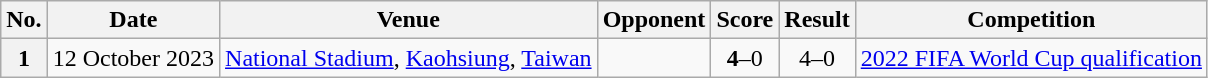<table class="wikitable sortable plainrowheaders">
<tr>
<th scope=col>No.</th>
<th scope=col data-sort-type=date>Date</th>
<th scope=col>Venue</th>
<th scope=col>Opponent</th>
<th scope=col>Score</th>
<th scope=col>Result</th>
<th scope=col>Competition</th>
</tr>
<tr>
<th scope=row>1</th>
<td>12 October 2023</td>
<td><a href='#'>National Stadium</a>, <a href='#'>Kaohsiung</a>, <a href='#'>Taiwan</a></td>
<td></td>
<td align=center><strong>4</strong>–0</td>
<td align=center>4–0</td>
<td><a href='#'>2022 FIFA World Cup qualification</a></td>
</tr>
</table>
